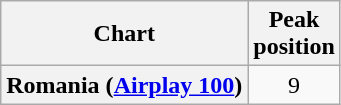<table class="wikitable plainrowheaders unsortable">
<tr>
<th align="left">Chart</th>
<th align="center">Peak<br>position</th>
</tr>
<tr>
<th scope="row">Romania (<a href='#'>Airplay 100</a>)</th>
<td style="text-align:center;">9</td>
</tr>
</table>
